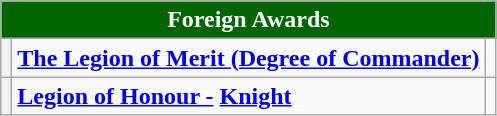<table class="wikitable">
<tr>
<th colspan="3" style="background:#006400; color:#FFFFFF; text-align:center"><strong>Foreign Awards</strong></th>
</tr>
<tr>
<th><strong></strong></th>
<td><strong><a href='#'>The Legion of Merit (Degree of Commander)</a></strong></td>
<td></td>
</tr>
<tr>
<th></th>
<td><a href='#'><strong>Legion of Honour -</strong></a> <strong><a href='#'>Knight</a></strong></td>
<td></td>
</tr>
</table>
